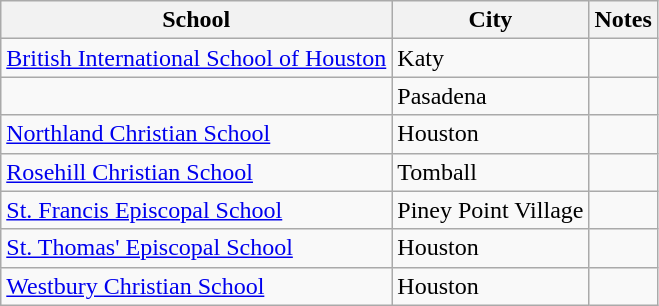<table class="wikitable">
<tr>
<th>School</th>
<th>City</th>
<th>Notes</th>
</tr>
<tr>
<td><a href='#'>British International School of Houston</a></td>
<td>Katy</td>
<td></td>
</tr>
<tr>
<td></td>
<td>Pasadena</td>
<td></td>
</tr>
<tr>
<td><a href='#'>Northland Christian School</a></td>
<td>Houston</td>
<td></td>
</tr>
<tr>
<td><a href='#'>Rosehill Christian School</a></td>
<td>Tomball</td>
<td></td>
</tr>
<tr>
<td><a href='#'>St. Francis Episcopal School</a></td>
<td>Piney Point Village</td>
<td></td>
</tr>
<tr>
<td><a href='#'>St. Thomas' Episcopal School</a></td>
<td>Houston</td>
<td></td>
</tr>
<tr>
<td><a href='#'>Westbury Christian School</a></td>
<td>Houston</td>
<td></td>
</tr>
</table>
